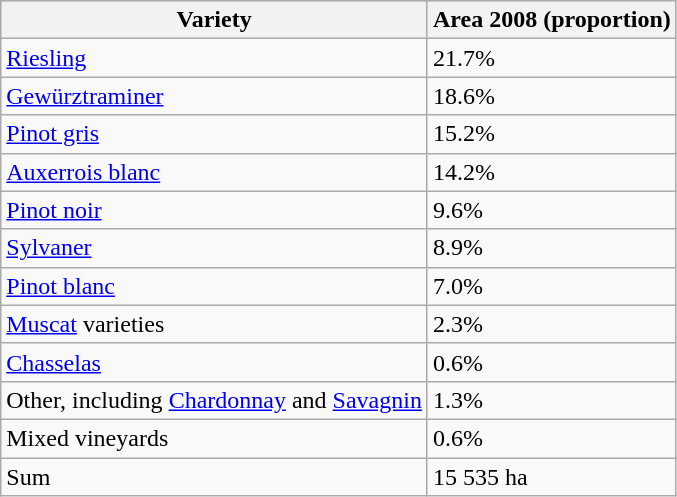<table class="wikitable">
<tr style="background:lightgrey;">
<th>Variety</th>
<th>Area 2008 (proportion)</th>
</tr>
<tr>
<td><a href='#'>Riesling</a></td>
<td>21.7%</td>
</tr>
<tr>
<td><a href='#'>Gewürztraminer</a></td>
<td>18.6%</td>
</tr>
<tr>
<td><a href='#'>Pinot gris</a></td>
<td>15.2%</td>
</tr>
<tr>
<td><a href='#'>Auxerrois blanc</a></td>
<td>14.2%</td>
</tr>
<tr>
<td><a href='#'>Pinot noir</a></td>
<td>9.6%</td>
</tr>
<tr>
<td><a href='#'>Sylvaner</a></td>
<td>8.9%</td>
</tr>
<tr>
<td><a href='#'>Pinot blanc</a></td>
<td>7.0%</td>
</tr>
<tr>
<td><a href='#'>Muscat</a> varieties</td>
<td>2.3%</td>
</tr>
<tr>
<td><a href='#'>Chasselas</a></td>
<td>0.6%</td>
</tr>
<tr>
<td>Other, including <a href='#'>Chardonnay</a> and <a href='#'>Savagnin</a></td>
<td>1.3%</td>
</tr>
<tr>
<td>Mixed vineyards</td>
<td>0.6%</td>
</tr>
<tr>
<td>Sum</td>
<td>15 535 ha</td>
</tr>
</table>
